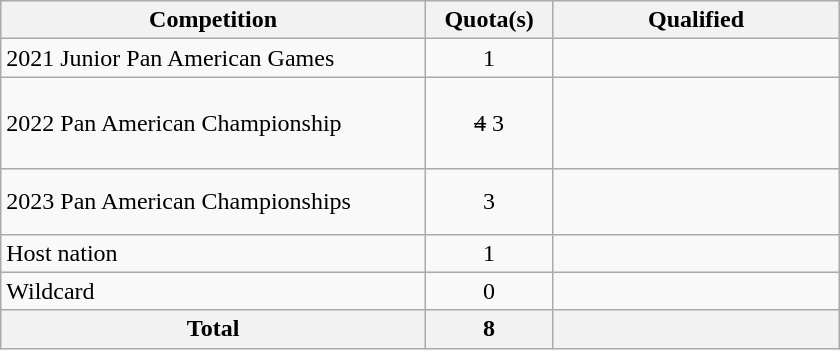<table class = "wikitable" width=560>
<tr>
<th width=300>Competition</th>
<th width=80>Quota(s)</th>
<th width=200>Qualified</th>
</tr>
<tr>
<td>2021 Junior Pan American Games</td>
<td align="center">1</td>
<td></td>
</tr>
<tr>
<td>2022 Pan American Championship</td>
<td align="center"><s>4</s> 3</td>
<td><s></s><br><br><br></td>
</tr>
<tr>
<td>2023 Pan American Championships</td>
<td align="center">3</td>
<td><br><br></td>
</tr>
<tr>
<td>Host nation</td>
<td align="center">1</td>
<td></td>
</tr>
<tr>
<td>Wildcard</td>
<td align="center">0</td>
<td></td>
</tr>
<tr>
<th>Total</th>
<th>8</th>
<th></th>
</tr>
</table>
